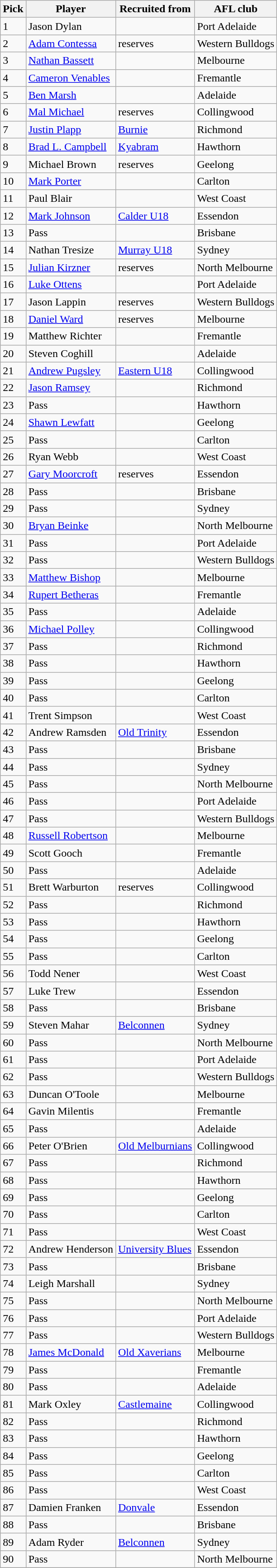<table class="wikitable sortable">
<tr>
<th>Pick</th>
<th>Player</th>
<th>Recruited from</th>
<th>AFL club</th>
</tr>
<tr>
<td>1</td>
<td>Jason Dylan</td>
<td></td>
<td>Port Adelaide</td>
</tr>
<tr>
<td>2</td>
<td><a href='#'>Adam Contessa</a></td>
<td> reserves</td>
<td>Western Bulldogs</td>
</tr>
<tr>
<td>3</td>
<td><a href='#'>Nathan Bassett</a></td>
<td></td>
<td>Melbourne</td>
</tr>
<tr>
<td>4</td>
<td><a href='#'>Cameron Venables</a></td>
<td></td>
<td>Fremantle</td>
</tr>
<tr>
<td>5</td>
<td><a href='#'>Ben Marsh</a></td>
<td></td>
<td>Adelaide</td>
</tr>
<tr>
<td>6</td>
<td><a href='#'>Mal Michael</a></td>
<td> reserves</td>
<td>Collingwood</td>
</tr>
<tr>
<td>7</td>
<td><a href='#'>Justin Plapp</a></td>
<td><a href='#'>Burnie</a></td>
<td>Richmond</td>
</tr>
<tr>
<td>8</td>
<td><a href='#'>Brad L. Campbell</a></td>
<td><a href='#'>Kyabram</a></td>
<td>Hawthorn</td>
</tr>
<tr>
<td>9</td>
<td>Michael Brown</td>
<td> reserves</td>
<td>Geelong</td>
</tr>
<tr>
<td>10</td>
<td><a href='#'>Mark Porter</a></td>
<td></td>
<td>Carlton</td>
</tr>
<tr>
<td>11</td>
<td>Paul Blair</td>
<td></td>
<td>West Coast</td>
</tr>
<tr>
<td>12</td>
<td><a href='#'>Mark Johnson</a></td>
<td><a href='#'>Calder U18</a></td>
<td>Essendon</td>
</tr>
<tr>
<td>13</td>
<td>Pass</td>
<td></td>
<td>Brisbane</td>
</tr>
<tr>
<td>14</td>
<td>Nathan Tresize</td>
<td><a href='#'>Murray U18</a></td>
<td>Sydney</td>
</tr>
<tr>
<td>15</td>
<td><a href='#'>Julian Kirzner</a></td>
<td> reserves</td>
<td>North Melbourne</td>
</tr>
<tr>
<td>16</td>
<td><a href='#'>Luke Ottens</a></td>
<td></td>
<td>Port Adelaide</td>
</tr>
<tr>
<td>17</td>
<td>Jason Lappin</td>
<td> reserves</td>
<td>Western Bulldogs</td>
</tr>
<tr>
<td>18</td>
<td><a href='#'>Daniel Ward</a></td>
<td> reserves</td>
<td>Melbourne</td>
</tr>
<tr>
<td>19</td>
<td>Matthew Richter</td>
<td></td>
<td>Fremantle</td>
</tr>
<tr>
<td>20</td>
<td>Steven Coghill</td>
<td></td>
<td>Adelaide</td>
</tr>
<tr>
<td>21</td>
<td><a href='#'>Andrew Pugsley</a></td>
<td><a href='#'>Eastern U18</a></td>
<td>Collingwood</td>
</tr>
<tr>
<td>22</td>
<td><a href='#'>Jason Ramsey</a></td>
<td></td>
<td>Richmond</td>
</tr>
<tr>
<td>23</td>
<td>Pass</td>
<td></td>
<td>Hawthorn</td>
</tr>
<tr>
<td>24</td>
<td><a href='#'>Shawn Lewfatt</a></td>
<td></td>
<td>Geelong</td>
</tr>
<tr>
<td>25</td>
<td>Pass</td>
<td></td>
<td>Carlton</td>
</tr>
<tr>
<td>26</td>
<td>Ryan Webb</td>
<td></td>
<td>West Coast</td>
</tr>
<tr>
<td>27</td>
<td><a href='#'>Gary Moorcroft</a></td>
<td> reserves</td>
<td>Essendon</td>
</tr>
<tr>
<td>28</td>
<td>Pass</td>
<td></td>
<td>Brisbane</td>
</tr>
<tr>
<td>29</td>
<td>Pass</td>
<td></td>
<td>Sydney</td>
</tr>
<tr>
<td>30</td>
<td><a href='#'>Bryan Beinke</a></td>
<td></td>
<td>North Melbourne</td>
</tr>
<tr>
<td>31</td>
<td>Pass</td>
<td></td>
<td>Port Adelaide</td>
</tr>
<tr>
<td>32</td>
<td>Pass</td>
<td></td>
<td>Western Bulldogs</td>
</tr>
<tr>
<td>33</td>
<td><a href='#'>Matthew Bishop</a></td>
<td></td>
<td>Melbourne</td>
</tr>
<tr>
<td>34</td>
<td><a href='#'>Rupert Betheras</a></td>
<td></td>
<td>Fremantle</td>
</tr>
<tr>
<td>35</td>
<td>Pass</td>
<td></td>
<td>Adelaide</td>
</tr>
<tr>
<td>36</td>
<td><a href='#'>Michael Polley</a></td>
<td></td>
<td>Collingwood</td>
</tr>
<tr>
<td>37</td>
<td>Pass</td>
<td></td>
<td>Richmond</td>
</tr>
<tr>
<td>38</td>
<td>Pass</td>
<td></td>
<td>Hawthorn</td>
</tr>
<tr>
<td>39</td>
<td>Pass</td>
<td></td>
<td>Geelong</td>
</tr>
<tr>
<td>40</td>
<td>Pass</td>
<td></td>
<td>Carlton</td>
</tr>
<tr>
<td>41</td>
<td>Trent Simpson</td>
<td></td>
<td>West Coast</td>
</tr>
<tr>
<td>42</td>
<td>Andrew Ramsden</td>
<td><a href='#'>Old Trinity</a></td>
<td>Essendon</td>
</tr>
<tr>
<td>43</td>
<td>Pass</td>
<td></td>
<td>Brisbane</td>
</tr>
<tr>
<td>44</td>
<td>Pass</td>
<td></td>
<td>Sydney</td>
</tr>
<tr>
<td>45</td>
<td>Pass</td>
<td></td>
<td>North Melbourne</td>
</tr>
<tr>
<td>46</td>
<td>Pass</td>
<td></td>
<td>Port Adelaide</td>
</tr>
<tr>
<td>47</td>
<td>Pass</td>
<td></td>
<td>Western Bulldogs</td>
</tr>
<tr>
<td>48</td>
<td><a href='#'>Russell Robertson</a></td>
<td></td>
<td>Melbourne</td>
</tr>
<tr>
<td>49</td>
<td>Scott Gooch</td>
<td></td>
<td>Fremantle</td>
</tr>
<tr>
<td>50</td>
<td>Pass</td>
<td></td>
<td>Adelaide</td>
</tr>
<tr>
<td>51</td>
<td>Brett Warburton</td>
<td> reserves</td>
<td>Collingwood</td>
</tr>
<tr>
<td>52</td>
<td>Pass</td>
<td></td>
<td>Richmond</td>
</tr>
<tr>
<td>53</td>
<td>Pass</td>
<td></td>
<td>Hawthorn</td>
</tr>
<tr>
<td>54</td>
<td>Pass</td>
<td></td>
<td>Geelong</td>
</tr>
<tr>
<td>55</td>
<td>Pass</td>
<td></td>
<td>Carlton</td>
</tr>
<tr>
<td>56</td>
<td>Todd Nener</td>
<td></td>
<td>West Coast</td>
</tr>
<tr>
<td>57</td>
<td>Luke Trew</td>
<td></td>
<td>Essendon</td>
</tr>
<tr>
<td>58</td>
<td>Pass</td>
<td></td>
<td>Brisbane</td>
</tr>
<tr>
<td>59</td>
<td>Steven Mahar</td>
<td><a href='#'>Belconnen</a></td>
<td>Sydney</td>
</tr>
<tr>
<td>60</td>
<td>Pass</td>
<td></td>
<td>North Melbourne</td>
</tr>
<tr>
<td>61</td>
<td>Pass</td>
<td></td>
<td>Port Adelaide</td>
</tr>
<tr>
<td>62</td>
<td>Pass</td>
<td></td>
<td>Western Bulldogs</td>
</tr>
<tr>
<td>63</td>
<td>Duncan O'Toole</td>
<td></td>
<td>Melbourne</td>
</tr>
<tr>
<td>64</td>
<td>Gavin Milentis</td>
<td></td>
<td>Fremantle</td>
</tr>
<tr>
<td>65</td>
<td>Pass</td>
<td></td>
<td>Adelaide</td>
</tr>
<tr>
<td>66</td>
<td>Peter O'Brien</td>
<td><a href='#'>Old Melburnians</a></td>
<td>Collingwood</td>
</tr>
<tr>
<td>67</td>
<td>Pass</td>
<td></td>
<td>Richmond</td>
</tr>
<tr>
<td>68</td>
<td>Pass</td>
<td></td>
<td>Hawthorn</td>
</tr>
<tr>
<td>69</td>
<td>Pass</td>
<td></td>
<td>Geelong</td>
</tr>
<tr>
<td>70</td>
<td>Pass</td>
<td></td>
<td>Carlton</td>
</tr>
<tr>
<td>71</td>
<td>Pass</td>
<td></td>
<td>West Coast</td>
</tr>
<tr>
<td>72</td>
<td>Andrew Henderson</td>
<td><a href='#'>University Blues</a></td>
<td>Essendon</td>
</tr>
<tr>
<td>73</td>
<td>Pass</td>
<td></td>
<td>Brisbane</td>
</tr>
<tr>
<td>74</td>
<td>Leigh Marshall</td>
<td></td>
<td>Sydney</td>
</tr>
<tr>
<td>75</td>
<td>Pass</td>
<td></td>
<td>North Melbourne</td>
</tr>
<tr>
<td>76</td>
<td>Pass</td>
<td></td>
<td>Port Adelaide</td>
</tr>
<tr>
<td>77</td>
<td>Pass</td>
<td></td>
<td>Western Bulldogs</td>
</tr>
<tr>
<td>78</td>
<td><a href='#'>James McDonald</a></td>
<td><a href='#'>Old Xaverians</a></td>
<td>Melbourne</td>
</tr>
<tr>
<td>79</td>
<td>Pass</td>
<td></td>
<td>Fremantle</td>
</tr>
<tr>
<td>80</td>
<td>Pass</td>
<td></td>
<td>Adelaide</td>
</tr>
<tr>
<td>81</td>
<td>Mark Oxley</td>
<td><a href='#'>Castlemaine</a></td>
<td>Collingwood</td>
</tr>
<tr>
<td>82</td>
<td>Pass</td>
<td></td>
<td>Richmond</td>
</tr>
<tr>
<td>83</td>
<td>Pass</td>
<td></td>
<td>Hawthorn</td>
</tr>
<tr>
<td>84</td>
<td>Pass</td>
<td></td>
<td>Geelong</td>
</tr>
<tr>
<td>85</td>
<td>Pass</td>
<td></td>
<td>Carlton</td>
</tr>
<tr>
<td>86</td>
<td>Pass</td>
<td></td>
<td>West Coast</td>
</tr>
<tr>
<td>87</td>
<td>Damien Franken</td>
<td><a href='#'>Donvale</a></td>
<td>Essendon</td>
</tr>
<tr>
<td>88</td>
<td>Pass</td>
<td></td>
<td>Brisbane</td>
</tr>
<tr>
<td>89</td>
<td>Adam Ryder</td>
<td><a href='#'>Belconnen</a></td>
<td>Sydney</td>
</tr>
<tr>
<td>90</td>
<td>Pass</td>
<td></td>
<td>North Melbourne</td>
</tr>
<tr>
</tr>
</table>
